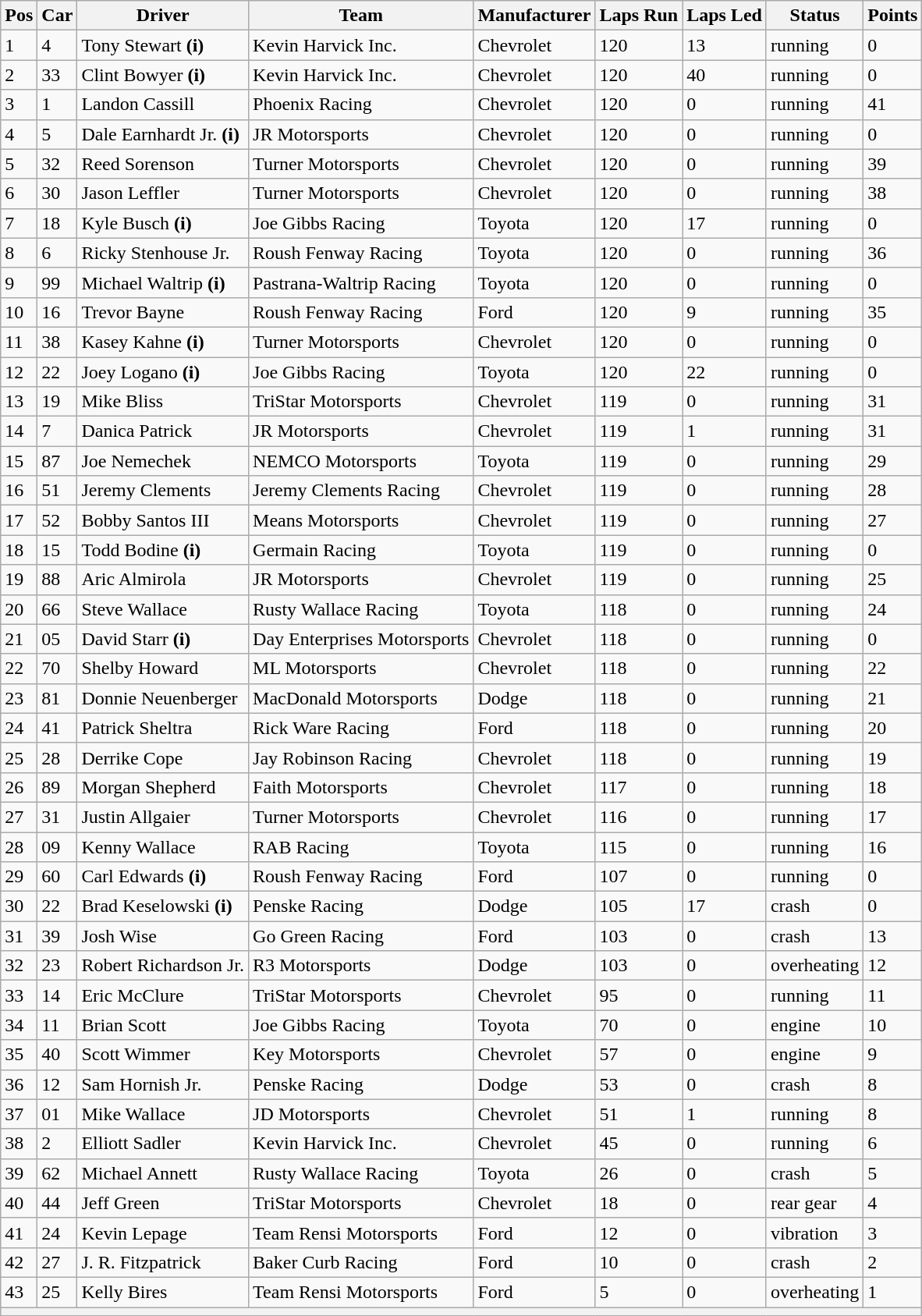<table class="sortable wikitable" border="1">
<tr>
<th>Pos</th>
<th>Car</th>
<th>Driver</th>
<th>Team</th>
<th>Manufacturer</th>
<th>Laps Run</th>
<th>Laps Led</th>
<th>Status</th>
<th>Points</th>
</tr>
<tr>
<td>1</td>
<td>4</td>
<td>Tony Stewart <strong>(i)</strong></td>
<td>Kevin Harvick Inc.</td>
<td>Chevrolet</td>
<td>120</td>
<td>13</td>
<td>running</td>
<td>0</td>
</tr>
<tr>
<td>2</td>
<td>33</td>
<td>Clint Bowyer <strong>(i)</strong></td>
<td>Kevin Harvick Inc.</td>
<td>Chevrolet</td>
<td>120</td>
<td>40</td>
<td>running</td>
<td>0</td>
</tr>
<tr>
<td>3</td>
<td>1</td>
<td>Landon Cassill</td>
<td>Phoenix Racing</td>
<td>Chevrolet</td>
<td>120</td>
<td>0</td>
<td>running</td>
<td>41</td>
</tr>
<tr>
<td>4</td>
<td>5</td>
<td>Dale Earnhardt Jr. <strong>(i)</strong></td>
<td>JR Motorsports</td>
<td>Chevrolet</td>
<td>120</td>
<td>0</td>
<td>running</td>
<td>0</td>
</tr>
<tr>
<td>5</td>
<td>32</td>
<td>Reed Sorenson</td>
<td>Turner Motorsports</td>
<td>Chevrolet</td>
<td>120</td>
<td>0</td>
<td>running</td>
<td>39</td>
</tr>
<tr>
<td>6</td>
<td>30</td>
<td>Jason Leffler</td>
<td>Turner Motorsports</td>
<td>Chevrolet</td>
<td>120</td>
<td>0</td>
<td>running</td>
<td>38</td>
</tr>
<tr>
<td>7</td>
<td>18</td>
<td>Kyle Busch <strong>(i)</strong></td>
<td>Joe Gibbs Racing</td>
<td>Toyota</td>
<td>120</td>
<td>17</td>
<td>running</td>
<td>0</td>
</tr>
<tr>
<td>8</td>
<td>6</td>
<td>Ricky Stenhouse Jr.</td>
<td>Roush Fenway Racing</td>
<td>Toyota</td>
<td>120</td>
<td>0</td>
<td>running</td>
<td>36</td>
</tr>
<tr>
<td>9</td>
<td>99</td>
<td>Michael Waltrip <strong>(i)</strong></td>
<td>Pastrana-Waltrip Racing</td>
<td>Toyota</td>
<td>120</td>
<td>0</td>
<td>running</td>
<td>0</td>
</tr>
<tr>
<td>10</td>
<td>16</td>
<td>Trevor Bayne</td>
<td>Roush Fenway Racing</td>
<td>Ford</td>
<td>120</td>
<td>9</td>
<td>running</td>
<td>35</td>
</tr>
<tr>
<td>11</td>
<td>38</td>
<td>Kasey Kahne <strong>(i)</strong></td>
<td>Turner Motorsports</td>
<td>Chevrolet</td>
<td>120</td>
<td>0</td>
<td>running</td>
<td>0</td>
</tr>
<tr>
<td>12</td>
<td>22</td>
<td>Joey Logano <strong>(i)</strong></td>
<td>Joe Gibbs Racing</td>
<td>Toyota</td>
<td>120</td>
<td>22</td>
<td>running</td>
<td>0</td>
</tr>
<tr>
<td>13</td>
<td>19</td>
<td>Mike Bliss</td>
<td>TriStar Motorsports</td>
<td>Chevrolet</td>
<td>119</td>
<td>0</td>
<td>running</td>
<td>31</td>
</tr>
<tr>
<td>14</td>
<td>7</td>
<td>Danica Patrick</td>
<td>JR Motorsports</td>
<td>Chevrolet</td>
<td>119</td>
<td>1</td>
<td>running</td>
<td>31</td>
</tr>
<tr>
<td>15</td>
<td>87</td>
<td>Joe Nemechek</td>
<td>NEMCO Motorsports</td>
<td>Toyota</td>
<td>119</td>
<td>0</td>
<td>running</td>
<td>29</td>
</tr>
<tr>
<td>16</td>
<td>51</td>
<td>Jeremy Clements</td>
<td>Jeremy Clements Racing</td>
<td>Chevrolet</td>
<td>119</td>
<td>0</td>
<td>running</td>
<td>28</td>
</tr>
<tr>
<td>17</td>
<td>52</td>
<td>Bobby Santos III</td>
<td>Means Motorsports</td>
<td>Chevrolet</td>
<td>119</td>
<td>0</td>
<td>running</td>
<td>27</td>
</tr>
<tr>
<td>18</td>
<td>15</td>
<td>Todd Bodine <strong>(i)</strong></td>
<td>Germain Racing</td>
<td>Toyota</td>
<td>119</td>
<td>0</td>
<td>running</td>
<td>0</td>
</tr>
<tr>
<td>19</td>
<td>88</td>
<td>Aric Almirola</td>
<td>JR Motorsports</td>
<td>Chevrolet</td>
<td>119</td>
<td>0</td>
<td>running</td>
<td>25</td>
</tr>
<tr>
<td>20</td>
<td>66</td>
<td>Steve Wallace</td>
<td>Rusty Wallace Racing</td>
<td>Toyota</td>
<td>118</td>
<td>0</td>
<td>running</td>
<td>24</td>
</tr>
<tr>
<td>21</td>
<td>05</td>
<td>David Starr <strong>(i)</strong></td>
<td>Day Enterprises Motorsports</td>
<td>Chevrolet</td>
<td>118</td>
<td>0</td>
<td>running</td>
<td>0</td>
</tr>
<tr>
<td>22</td>
<td>70</td>
<td>Shelby Howard</td>
<td>ML Motorsports</td>
<td>Chevrolet</td>
<td>118</td>
<td>0</td>
<td>running</td>
<td>22</td>
</tr>
<tr>
<td>23</td>
<td>81</td>
<td>Donnie Neuenberger</td>
<td>MacDonald Motorsports</td>
<td>Dodge</td>
<td>118</td>
<td>0</td>
<td>running</td>
<td>21</td>
</tr>
<tr>
<td>24</td>
<td>41</td>
<td>Patrick Sheltra</td>
<td>Rick Ware Racing</td>
<td>Ford</td>
<td>118</td>
<td>0</td>
<td>running</td>
<td>20</td>
</tr>
<tr>
<td>25</td>
<td>28</td>
<td>Derrike Cope</td>
<td>Jay Robinson Racing</td>
<td>Chevrolet</td>
<td>118</td>
<td>0</td>
<td>running</td>
<td>19</td>
</tr>
<tr>
<td>26</td>
<td>89</td>
<td>Morgan Shepherd</td>
<td>Faith Motorsports</td>
<td>Chevrolet</td>
<td>117</td>
<td>0</td>
<td>running</td>
<td>18</td>
</tr>
<tr>
<td>27</td>
<td>31</td>
<td>Justin Allgaier</td>
<td>Turner Motorsports</td>
<td>Chevrolet</td>
<td>116</td>
<td>0</td>
<td>running</td>
<td>17</td>
</tr>
<tr>
<td>28</td>
<td>09</td>
<td>Kenny Wallace</td>
<td>RAB Racing</td>
<td>Toyota</td>
<td>115</td>
<td>0</td>
<td>running</td>
<td>16</td>
</tr>
<tr>
<td>29</td>
<td>60</td>
<td>Carl Edwards <strong>(i)</strong></td>
<td>Roush Fenway Racing</td>
<td>Ford</td>
<td>107</td>
<td>0</td>
<td>running</td>
<td>0</td>
</tr>
<tr>
<td>30</td>
<td>22</td>
<td>Brad Keselowski <strong>(i)</strong></td>
<td>Penske Racing</td>
<td>Dodge</td>
<td>105</td>
<td>17</td>
<td>crash</td>
<td>0</td>
</tr>
<tr>
<td>31</td>
<td>39</td>
<td>Josh Wise</td>
<td>Go Green Racing</td>
<td>Ford</td>
<td>103</td>
<td>0</td>
<td>crash</td>
<td>13</td>
</tr>
<tr>
<td>32</td>
<td>23</td>
<td>Robert Richardson Jr.</td>
<td>R3 Motorsports</td>
<td>Dodge</td>
<td>103</td>
<td>0</td>
<td>overheating</td>
<td>12</td>
</tr>
<tr>
<td>33</td>
<td>14</td>
<td>Eric McClure</td>
<td>TriStar Motorsports</td>
<td>Chevrolet</td>
<td>95</td>
<td>0</td>
<td>running</td>
<td>11</td>
</tr>
<tr>
<td>34</td>
<td>11</td>
<td>Brian Scott</td>
<td>Joe Gibbs Racing</td>
<td>Toyota</td>
<td>70</td>
<td>0</td>
<td>engine</td>
<td>10</td>
</tr>
<tr>
<td>35</td>
<td>40</td>
<td>Scott Wimmer</td>
<td>Key Motorsports</td>
<td>Chevrolet</td>
<td>57</td>
<td>0</td>
<td>engine</td>
<td>9</td>
</tr>
<tr>
<td>36</td>
<td>12</td>
<td>Sam Hornish Jr.</td>
<td>Penske Racing</td>
<td>Dodge</td>
<td>53</td>
<td>0</td>
<td>crash</td>
<td>8</td>
</tr>
<tr>
<td>37</td>
<td>01</td>
<td>Mike Wallace</td>
<td>JD Motorsports</td>
<td>Chevrolet</td>
<td>51</td>
<td>1</td>
<td>running</td>
<td>8</td>
</tr>
<tr>
<td>38</td>
<td>2</td>
<td>Elliott Sadler</td>
<td>Kevin Harvick Inc.</td>
<td>Chevrolet</td>
<td>45</td>
<td>0</td>
<td>running</td>
<td>6</td>
</tr>
<tr>
<td>39</td>
<td>62</td>
<td>Michael Annett</td>
<td>Rusty Wallace Racing</td>
<td>Toyota</td>
<td>26</td>
<td>0</td>
<td>crash</td>
<td>5</td>
</tr>
<tr>
<td>40</td>
<td>44</td>
<td>Jeff Green</td>
<td>TriStar Motorsports</td>
<td>Chevrolet</td>
<td>18</td>
<td>0</td>
<td>rear gear</td>
<td>4</td>
</tr>
<tr>
<td>41</td>
<td>24</td>
<td>Kevin Lepage</td>
<td>Team Rensi Motorsports</td>
<td>Ford</td>
<td>12</td>
<td>0</td>
<td>vibration</td>
<td>3</td>
</tr>
<tr>
<td>42</td>
<td>27</td>
<td>J. R. Fitzpatrick</td>
<td>Baker Curb Racing</td>
<td>Ford</td>
<td>10</td>
<td>0</td>
<td>crash</td>
<td>2</td>
</tr>
<tr>
<td>43</td>
<td>25</td>
<td>Kelly Bires</td>
<td>Team Rensi Motorsports</td>
<td>Ford</td>
<td>5</td>
<td>0</td>
<td>overheating</td>
<td>1</td>
</tr>
<tr>
<th colspan="9"></th>
</tr>
</table>
